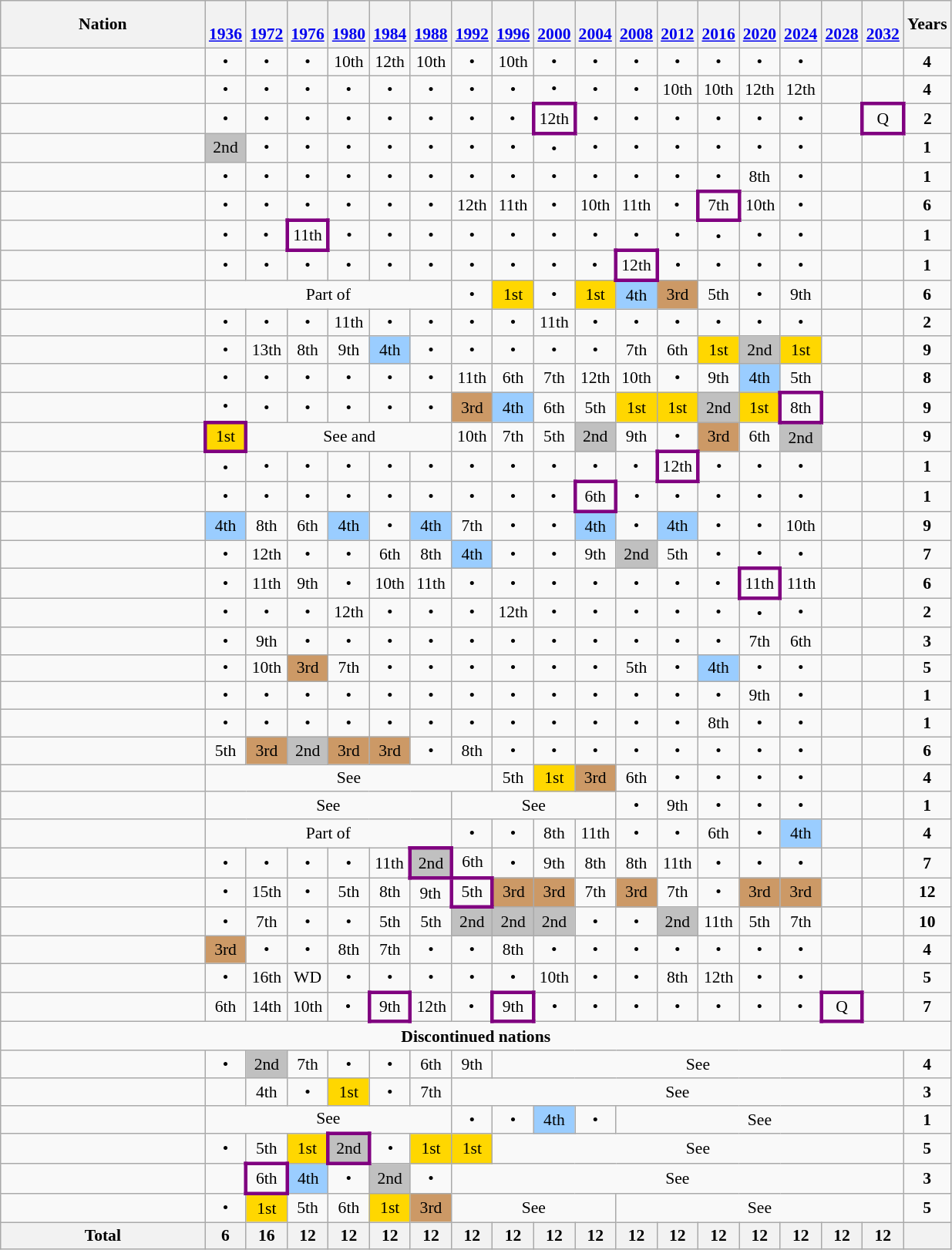<table class="wikitable sortable" style="text-align:center; font-size:90%">
<tr>
<th width=170>Nation</th>
<th><br><a href='#'>1936</a></th>
<th><br><a href='#'>1972</a></th>
<th><br><a href='#'>1976</a></th>
<th><br><a href='#'>1980</a></th>
<th><br><a href='#'>1984</a></th>
<th><br><a href='#'>1988</a></th>
<th><br><a href='#'>1992</a></th>
<th><br><a href='#'>1996</a></th>
<th><br><a href='#'>2000</a></th>
<th><br><a href='#'>2004</a></th>
<th><br><a href='#'>2008</a></th>
<th><br><a href='#'>2012</a></th>
<th><br><a href='#'>2016</a></th>
<th><br><a href='#'>2020</a></th>
<th><br><a href='#'>2024</a></th>
<th><br><a href='#'>2028</a></th>
<th><br><a href='#'>2032</a></th>
<th>Years</th>
</tr>
<tr>
<td align=left></td>
<td>•</td>
<td>•</td>
<td>•</td>
<td>10th</td>
<td>12th</td>
<td>10th</td>
<td>•</td>
<td>10th</td>
<td>•</td>
<td>•</td>
<td>•</td>
<td>•</td>
<td>•</td>
<td>•</td>
<td>•</td>
<td></td>
<td></td>
<td><strong>4</strong></td>
</tr>
<tr>
<td align=left></td>
<td>•</td>
<td>•</td>
<td>•</td>
<td>•</td>
<td>•</td>
<td>•</td>
<td>•</td>
<td>•</td>
<td>•</td>
<td>•</td>
<td>•</td>
<td>10th</td>
<td>10th</td>
<td>12th</td>
<td>12th</td>
<td></td>
<td></td>
<td><strong>4</strong></td>
</tr>
<tr>
<td align=left></td>
<td>•</td>
<td>•</td>
<td>•</td>
<td>•</td>
<td>•</td>
<td>•</td>
<td>•</td>
<td>•</td>
<td style="border:3px solid purple">12th</td>
<td>•</td>
<td>•</td>
<td>•</td>
<td>•</td>
<td>•</td>
<td>•</td>
<td></td>
<td style="border:3px solid purple">Q</td>
<td><strong>2</strong></td>
</tr>
<tr>
<td align=left></td>
<td bgcolor=silver>2nd</td>
<td>•</td>
<td>•</td>
<td>•</td>
<td>•</td>
<td>•</td>
<td>•</td>
<td>•</td>
<td>•</td>
<td>•</td>
<td>•</td>
<td>•</td>
<td>•</td>
<td>•</td>
<td>•</td>
<td></td>
<td></td>
<td><strong>1</strong></td>
</tr>
<tr>
<td align=left></td>
<td>•</td>
<td>•</td>
<td>•</td>
<td>•</td>
<td>•</td>
<td>•</td>
<td>•</td>
<td>•</td>
<td>•</td>
<td>•</td>
<td>•</td>
<td>•</td>
<td>•</td>
<td>8th</td>
<td>•</td>
<td></td>
<td></td>
<td><strong>1</strong></td>
</tr>
<tr>
<td align=left></td>
<td>•</td>
<td>•</td>
<td>•</td>
<td>•</td>
<td>•</td>
<td>•</td>
<td>12th</td>
<td>11th</td>
<td>•</td>
<td>10th</td>
<td>11th</td>
<td>•</td>
<td style="border:3px solid purple">7th</td>
<td>10th</td>
<td>•</td>
<td></td>
<td></td>
<td><strong>6</strong></td>
</tr>
<tr>
<td align=left></td>
<td>•</td>
<td>•</td>
<td style="border:3px solid purple">11th</td>
<td>•</td>
<td>•</td>
<td>•</td>
<td>•</td>
<td>•</td>
<td>•</td>
<td>•</td>
<td>•</td>
<td>•</td>
<td>•</td>
<td>•</td>
<td>•</td>
<td></td>
<td></td>
<td><strong>1</strong></td>
</tr>
<tr>
<td align=left></td>
<td>•</td>
<td>•</td>
<td>•</td>
<td>•</td>
<td>•</td>
<td>•</td>
<td>•</td>
<td>•</td>
<td>•</td>
<td>•</td>
<td style="border:3px solid purple">12th</td>
<td>•</td>
<td>•</td>
<td>•</td>
<td>•</td>
<td></td>
<td></td>
<td><strong>1</strong></td>
</tr>
<tr>
<td align=left></td>
<td colspan=6>Part of </td>
<td>•</td>
<td bgcolor=gold>1st</td>
<td>•</td>
<td bgcolor=gold>1st</td>
<td bgcolor=#9acdff>4th</td>
<td bgcolor=#cc9966>3rd</td>
<td>5th</td>
<td>•</td>
<td>9th</td>
<td></td>
<td></td>
<td><strong>6</strong></td>
</tr>
<tr>
<td align=left></td>
<td>•</td>
<td>•</td>
<td>•</td>
<td>11th</td>
<td>•</td>
<td>•</td>
<td>•</td>
<td>•</td>
<td>11th</td>
<td>•</td>
<td>•</td>
<td>•</td>
<td>•</td>
<td>•</td>
<td>•</td>
<td></td>
<td></td>
<td><strong>2</strong></td>
</tr>
<tr>
<td align=left></td>
<td>•</td>
<td>13th</td>
<td>8th</td>
<td>9th</td>
<td bgcolor=#9acdff>4th</td>
<td>•</td>
<td>•</td>
<td>•</td>
<td>•</td>
<td>•</td>
<td>7th</td>
<td>6th</td>
<td bgcolor=gold>1st</td>
<td bgcolor=silver>2nd</td>
<td bgcolor=gold>1st</td>
<td></td>
<td></td>
<td><strong>9</strong></td>
</tr>
<tr>
<td align=left></td>
<td>•</td>
<td>•</td>
<td>•</td>
<td>•</td>
<td>•</td>
<td>•</td>
<td>11th</td>
<td>6th</td>
<td>7th</td>
<td>12th</td>
<td>10th</td>
<td>•</td>
<td>9th</td>
<td bgcolor=#9acdff>4th</td>
<td>5th</td>
<td></td>
<td></td>
<td><strong>8</strong></td>
</tr>
<tr>
<td align=left></td>
<td>•</td>
<td>•</td>
<td>•</td>
<td>•</td>
<td>•</td>
<td>•</td>
<td bgcolor=#cc9966>3rd</td>
<td bgcolor=#9acdff>4th</td>
<td>6th</td>
<td>5th</td>
<td bgcolor=gold>1st</td>
<td bgcolor=gold>1st</td>
<td bgcolor=silver>2nd</td>
<td bgcolor=gold>1st</td>
<td style="border:3px solid purple">8th</td>
<td></td>
<td></td>
<td><strong>9</strong></td>
</tr>
<tr>
<td align=left></td>
<td style="border:3px solid purple" bgcolor=gold>1st</td>
<td colspan=5>See  and </td>
<td>10th</td>
<td>7th</td>
<td>5th</td>
<td bgcolor=silver>2nd</td>
<td>9th</td>
<td>•</td>
<td bgcolor=#cc9966>3rd</td>
<td>6th</td>
<td bgcolor=silver>2nd</td>
<td></td>
<td></td>
<td><strong>9</strong></td>
</tr>
<tr>
<td align=left></td>
<td>•</td>
<td>•</td>
<td>•</td>
<td>•</td>
<td>•</td>
<td>•</td>
<td>•</td>
<td>•</td>
<td>•</td>
<td>•</td>
<td>•</td>
<td style="border:3px solid purple">12th</td>
<td>•</td>
<td>•</td>
<td>•</td>
<td></td>
<td></td>
<td><strong>1</strong></td>
</tr>
<tr>
<td align=left></td>
<td>•</td>
<td>•</td>
<td>•</td>
<td>•</td>
<td>•</td>
<td>•</td>
<td>•</td>
<td>•</td>
<td>•</td>
<td style="border:3px solid purple">6th</td>
<td>•</td>
<td>•</td>
<td>•</td>
<td>•</td>
<td>•</td>
<td></td>
<td></td>
<td><strong>1</strong></td>
</tr>
<tr>
<td align=left></td>
<td bgcolor=#9acdff>4th</td>
<td>8th</td>
<td>6th</td>
<td bgcolor=#9acdff>4th</td>
<td>•</td>
<td bgcolor=#9acdff>4th</td>
<td>7th</td>
<td>•</td>
<td>•</td>
<td bgcolor=#9acdff>4th</td>
<td>•</td>
<td bgcolor=#9acdff>4th</td>
<td>•</td>
<td>•</td>
<td>10th</td>
<td></td>
<td></td>
<td><strong>9</strong></td>
</tr>
<tr>
<td align=left></td>
<td>•</td>
<td>12th</td>
<td>•</td>
<td>•</td>
<td>6th</td>
<td>8th</td>
<td bgcolor=#9acdff>4th</td>
<td>•</td>
<td>•</td>
<td>9th</td>
<td bgcolor=silver>2nd</td>
<td>5th</td>
<td>•</td>
<td>•</td>
<td>•</td>
<td></td>
<td></td>
<td><strong>7</strong></td>
</tr>
<tr>
<td align=left></td>
<td>•</td>
<td>11th</td>
<td>9th</td>
<td>•</td>
<td>10th</td>
<td>11th</td>
<td>•</td>
<td>•</td>
<td>•</td>
<td>•</td>
<td>•</td>
<td>•</td>
<td>•</td>
<td style="border:3px solid purple">11th</td>
<td>11th</td>
<td></td>
<td></td>
<td><strong>6</strong></td>
</tr>
<tr>
<td align=left></td>
<td>•</td>
<td>•</td>
<td>•</td>
<td>12th</td>
<td>•</td>
<td>•</td>
<td>•</td>
<td>12th</td>
<td>•</td>
<td>•</td>
<td>•</td>
<td>•</td>
<td>•</td>
<td>•</td>
<td>•</td>
<td></td>
<td></td>
<td><strong>2</strong></td>
</tr>
<tr>
<td align=left></td>
<td>•</td>
<td>9th</td>
<td>•</td>
<td>•</td>
<td>•</td>
<td>•</td>
<td>•</td>
<td>•</td>
<td>•</td>
<td>•</td>
<td>•</td>
<td>•</td>
<td>•</td>
<td>7th</td>
<td>6th</td>
<td></td>
<td></td>
<td><strong>3</strong></td>
</tr>
<tr>
<td align=left></td>
<td>•</td>
<td>10th</td>
<td bgcolor=#cc9966>3rd</td>
<td>7th</td>
<td>•</td>
<td>•</td>
<td>•</td>
<td>•</td>
<td>•</td>
<td>•</td>
<td>5th</td>
<td>•</td>
<td bgcolor=#9acdff>4th</td>
<td>•</td>
<td>•</td>
<td></td>
<td></td>
<td><strong>5</strong></td>
</tr>
<tr>
<td align=left></td>
<td>•</td>
<td>•</td>
<td>•</td>
<td>•</td>
<td>•</td>
<td>•</td>
<td>•</td>
<td>•</td>
<td>•</td>
<td>•</td>
<td>•</td>
<td>•</td>
<td>•</td>
<td>9th</td>
<td>•</td>
<td></td>
<td></td>
<td><strong>1</strong></td>
</tr>
<tr>
<td align=left></td>
<td>•</td>
<td>•</td>
<td>•</td>
<td>•</td>
<td>•</td>
<td>•</td>
<td>•</td>
<td>•</td>
<td>•</td>
<td>•</td>
<td>•</td>
<td>•</td>
<td>8th</td>
<td>•</td>
<td>•</td>
<td></td>
<td></td>
<td><strong>1</strong></td>
</tr>
<tr>
<td align=left></td>
<td>5th</td>
<td bgcolor=#cc9966>3rd</td>
<td bgcolor=silver>2nd</td>
<td bgcolor=#cc9966>3rd</td>
<td bgcolor=#cc9966>3rd</td>
<td>•</td>
<td>8th</td>
<td>•</td>
<td>•</td>
<td>•</td>
<td>•</td>
<td>•</td>
<td>•</td>
<td>•</td>
<td>•</td>
<td></td>
<td></td>
<td><strong>6</strong></td>
</tr>
<tr>
<td align=left></td>
<td colspan=7>See </td>
<td>5th</td>
<td bgcolor=gold>1st</td>
<td bgcolor=#cc9966>3rd</td>
<td>6th</td>
<td>•</td>
<td>•</td>
<td>•</td>
<td>•</td>
<td></td>
<td></td>
<td><strong>4</strong></td>
</tr>
<tr>
<td align=left></td>
<td colspan=6>See </td>
<td colspan=4>See </td>
<td>•</td>
<td>9th</td>
<td>•</td>
<td>•</td>
<td>•</td>
<td></td>
<td></td>
<td><strong>1</strong></td>
</tr>
<tr>
<td align=left></td>
<td colspan=6>Part of </td>
<td>•</td>
<td>•</td>
<td>8th</td>
<td>11th</td>
<td>•</td>
<td>•</td>
<td>6th</td>
<td>•</td>
<td bgcolor=#9acdff>4th</td>
<td></td>
<td></td>
<td><strong>4</strong></td>
</tr>
<tr>
<td align=left></td>
<td>•</td>
<td>•</td>
<td>•</td>
<td>•</td>
<td>11th</td>
<td style="border:3px solid purple" bgcolor=silver>2nd</td>
<td>6th</td>
<td>•</td>
<td>9th</td>
<td>8th</td>
<td>8th</td>
<td>11th</td>
<td>•</td>
<td>•</td>
<td>•</td>
<td></td>
<td></td>
<td><strong>7</strong></td>
</tr>
<tr>
<td align=left></td>
<td>•</td>
<td>15th</td>
<td>•</td>
<td>5th</td>
<td>8th</td>
<td>9th</td>
<td style="border:3px solid purple">5th</td>
<td bgcolor=#cc9966>3rd</td>
<td bgcolor=#cc9966>3rd</td>
<td>7th</td>
<td bgcolor=#cc9966>3rd</td>
<td>7th</td>
<td>•</td>
<td bgcolor=#cc9966>3rd</td>
<td bgcolor=#cc9966>3rd</td>
<td></td>
<td></td>
<td><strong>12</strong></td>
</tr>
<tr>
<td align=left></td>
<td>•</td>
<td>7th</td>
<td>•</td>
<td>•</td>
<td>5th</td>
<td>5th</td>
<td bgcolor=silver>2nd</td>
<td bgcolor=silver>2nd</td>
<td bgcolor=silver>2nd</td>
<td>•</td>
<td>•</td>
<td bgcolor=silver>2nd</td>
<td>11th</td>
<td>5th</td>
<td>7th</td>
<td></td>
<td></td>
<td><strong>10</strong></td>
</tr>
<tr>
<td align=left></td>
<td bgcolor=#cc9966>3rd</td>
<td>•</td>
<td>•</td>
<td>8th</td>
<td>7th</td>
<td>•</td>
<td>•</td>
<td>8th</td>
<td>•</td>
<td>•</td>
<td>•</td>
<td>•</td>
<td>•</td>
<td>•</td>
<td>•</td>
<td></td>
<td></td>
<td><strong>4</strong></td>
</tr>
<tr>
<td align=left></td>
<td>•</td>
<td>16th</td>
<td>WD</td>
<td>•</td>
<td>•</td>
<td>•</td>
<td>•</td>
<td>•</td>
<td>10th</td>
<td>•</td>
<td>•</td>
<td>8th</td>
<td>12th</td>
<td>•</td>
<td>•</td>
<td></td>
<td></td>
<td><strong>5</strong></td>
</tr>
<tr>
<td align=left></td>
<td>6th</td>
<td>14th</td>
<td>10th</td>
<td>•</td>
<td style="border:3px solid purple">9th</td>
<td>12th</td>
<td>•</td>
<td style="border:3px solid purple">9th</td>
<td>•</td>
<td>•</td>
<td>•</td>
<td>•</td>
<td>•</td>
<td>•</td>
<td>•</td>
<td style="border:3px solid purple">Q</td>
<td></td>
<td><strong>7</strong></td>
</tr>
<tr>
<td align="center" colspan=19><strong>Discontinued nations</strong></td>
</tr>
<tr>
<td align=left><em></em></td>
<td>•</td>
<td bgcolor=silver>2nd</td>
<td>7th</td>
<td>•</td>
<td>•</td>
<td>6th</td>
<td>9th</td>
<td colspan=10>See </td>
<td><strong>4</strong></td>
</tr>
<tr>
<td align=left><em></em></td>
<td></td>
<td>4th</td>
<td>•</td>
<td bgcolor=gold>1st</td>
<td>•</td>
<td>7th</td>
<td colspan=11>See </td>
<td><strong>3</strong></td>
</tr>
<tr>
<td align=left><em></em></td>
<td colspan=6>See </td>
<td>•</td>
<td>•</td>
<td bgcolor=#9acdff>4th</td>
<td>•</td>
<td colspan=7>See </td>
<td><strong>1</strong></td>
</tr>
<tr>
<td align=left><em></em></td>
<td>•</td>
<td>5th</td>
<td bgcolor=gold>1st</td>
<td style="border:3px solid purple" bgcolor=silver>2nd</td>
<td>•</td>
<td bgcolor=gold>1st</td>
<td bgcolor=gold>1st</td>
<td colspan=10>See </td>
<td><strong>5</strong></td>
</tr>
<tr>
<td align=left><em></em></td>
<td></td>
<td style="border:3px solid purple">6th</td>
<td bgcolor=#9acdff>4th</td>
<td>•</td>
<td bgcolor=silver>2nd</td>
<td>•</td>
<td colspan=11>See </td>
<td><strong>3</strong></td>
</tr>
<tr>
<td align=left><em></em></td>
<td>•</td>
<td bgcolor=gold>1st</td>
<td>5th</td>
<td>6th</td>
<td bgcolor=gold>1st</td>
<td bgcolor=#cc9966>3rd</td>
<td colspan=4>See </td>
<td colspan=7>See </td>
<td><strong>5</strong></td>
</tr>
<tr>
<th>Total</th>
<th>6</th>
<th>16</th>
<th>12</th>
<th>12</th>
<th>12</th>
<th>12</th>
<th>12</th>
<th>12</th>
<th>12</th>
<th>12</th>
<th>12</th>
<th>12</th>
<th>12</th>
<th>12</th>
<th>12</th>
<th>12</th>
<th>12</th>
<th></th>
</tr>
</table>
